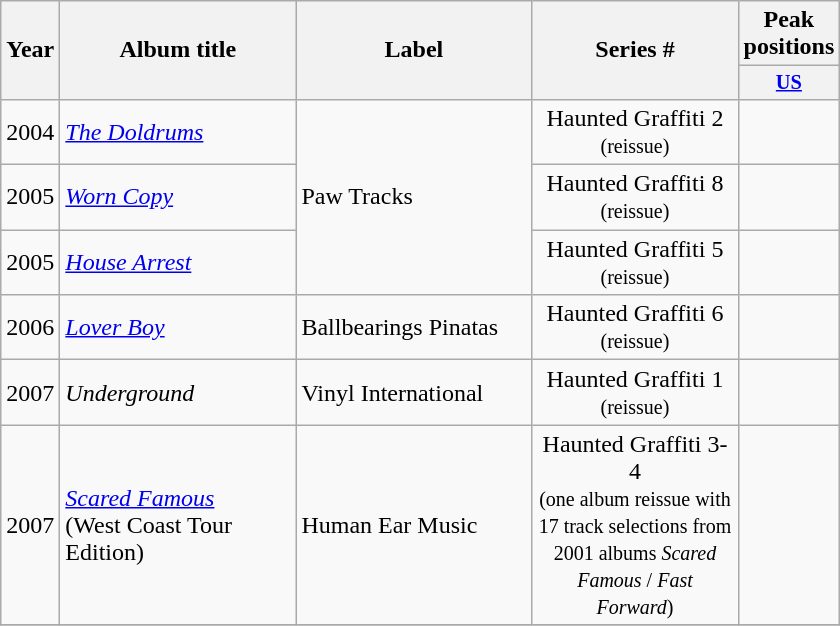<table class="wikitable">
<tr>
<th align="center" rowspan="2" width="10">Year</th>
<th align="center" rowspan="2" width="150">Album title</th>
<th align="center" rowspan="2" width="150">Label</th>
<th align="center" rowspan="2" width="130">Series #</th>
<th align="center" colspan="1" width="20">Peak positions</th>
</tr>
<tr>
<th scope="col" style="width:3em;font-size:85%;"><a href='#'>US</a><br></th>
</tr>
<tr>
<td style="text-align:center;">2004</td>
<td><em><a href='#'>The Doldrums</a></em></td>
<td rowspan=3>Paw Tracks</td>
<td style="text-align:center;">Haunted Graffiti 2<br><small>(reissue)</small></td>
<td style="text-align:center;"></td>
</tr>
<tr>
<td style="text-align:center;">2005</td>
<td><em><a href='#'>Worn Copy</a></em></td>
<td style="text-align:center;">Haunted Graffiti 8 <br><small>(reissue)</small></td>
<td style="text-align:center;"></td>
</tr>
<tr>
<td style="text-align:center;">2005</td>
<td><em><a href='#'>House Arrest</a></em></td>
<td style="text-align:center;">Haunted Graffiti 5 <br><small>(reissue)</small></td>
<td style="text-align:center;"></td>
</tr>
<tr>
<td style="text-align:center;">2006</td>
<td><em><a href='#'>Lover Boy</a></em></td>
<td>Ballbearings Pinatas</td>
<td style="text-align:center;">Haunted Graffiti 6 <br><small>(reissue)</small></td>
<td style="text-align:center;"></td>
</tr>
<tr>
<td style="text-align:center;">2007</td>
<td><em>Underground</em></td>
<td>Vinyl International</td>
<td style="text-align:center;">Haunted Graffiti 1 <br><small>(reissue)</small></td>
<td style="text-align:center;"></td>
</tr>
<tr>
<td style="text-align:center;">2007</td>
<td><em><a href='#'>Scared Famous</a></em> <br>(West Coast Tour Edition)</td>
<td>Human Ear Music</td>
<td style="text-align:center;">Haunted Graffiti 3-4 <br><small>(one album reissue with 17 track selections from 2001 albums <em>Scared Famous</em> / <em>Fast Forward</em>)</small></td>
<td style="text-align:center;"></td>
</tr>
<tr>
</tr>
</table>
